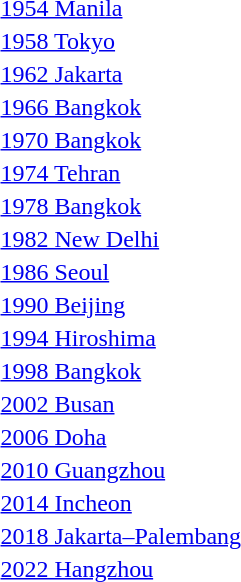<table>
<tr>
<td><a href='#'>1954 Manila</a></td>
<td></td>
<td></td>
<td></td>
</tr>
<tr>
<td><a href='#'>1958 Tokyo</a></td>
<td></td>
<td></td>
<td></td>
</tr>
<tr>
<td><a href='#'>1962 Jakarta</a></td>
<td></td>
<td></td>
<td></td>
</tr>
<tr>
<td><a href='#'>1966 Bangkok</a></td>
<td></td>
<td></td>
<td></td>
</tr>
<tr>
<td><a href='#'>1970 Bangkok</a></td>
<td></td>
<td></td>
<td></td>
</tr>
<tr>
<td><a href='#'>1974 Tehran</a></td>
<td></td>
<td></td>
<td></td>
</tr>
<tr>
<td><a href='#'>1978 Bangkok</a></td>
<td></td>
<td></td>
<td></td>
</tr>
<tr>
<td><a href='#'>1982 New Delhi</a></td>
<td></td>
<td></td>
<td></td>
</tr>
<tr>
<td><a href='#'>1986 Seoul</a></td>
<td></td>
<td></td>
<td></td>
</tr>
<tr>
<td><a href='#'>1990 Beijing</a></td>
<td></td>
<td></td>
<td></td>
</tr>
<tr>
<td><a href='#'>1994 Hiroshima</a></td>
<td></td>
<td></td>
<td></td>
</tr>
<tr>
<td><a href='#'>1998 Bangkok</a></td>
<td></td>
<td></td>
<td></td>
</tr>
<tr>
<td><a href='#'>2002 Busan</a></td>
<td></td>
<td></td>
<td></td>
</tr>
<tr>
<td rowspan=2><a href='#'>2006 Doha</a></td>
<td rowspan=2></td>
<td rowspan=2></td>
<td></td>
</tr>
<tr>
<td></td>
</tr>
<tr>
<td rowspan=2><a href='#'>2010 Guangzhou</a></td>
<td rowspan=2></td>
<td rowspan=2></td>
<td></td>
</tr>
<tr>
<td></td>
</tr>
<tr>
<td rowspan=2><a href='#'>2014 Incheon</a></td>
<td rowspan=2></td>
<td rowspan=2></td>
<td></td>
</tr>
<tr>
<td></td>
</tr>
<tr>
<td rowspan=2><a href='#'>2018 Jakarta–Palembang</a></td>
<td rowspan=2></td>
<td rowspan=2></td>
<td></td>
</tr>
<tr>
<td></td>
</tr>
<tr>
<td rowspan=2><a href='#'>2022 Hangzhou</a></td>
<td rowspan=2></td>
<td rowspan=2></td>
<td></td>
</tr>
<tr>
<td></td>
</tr>
</table>
